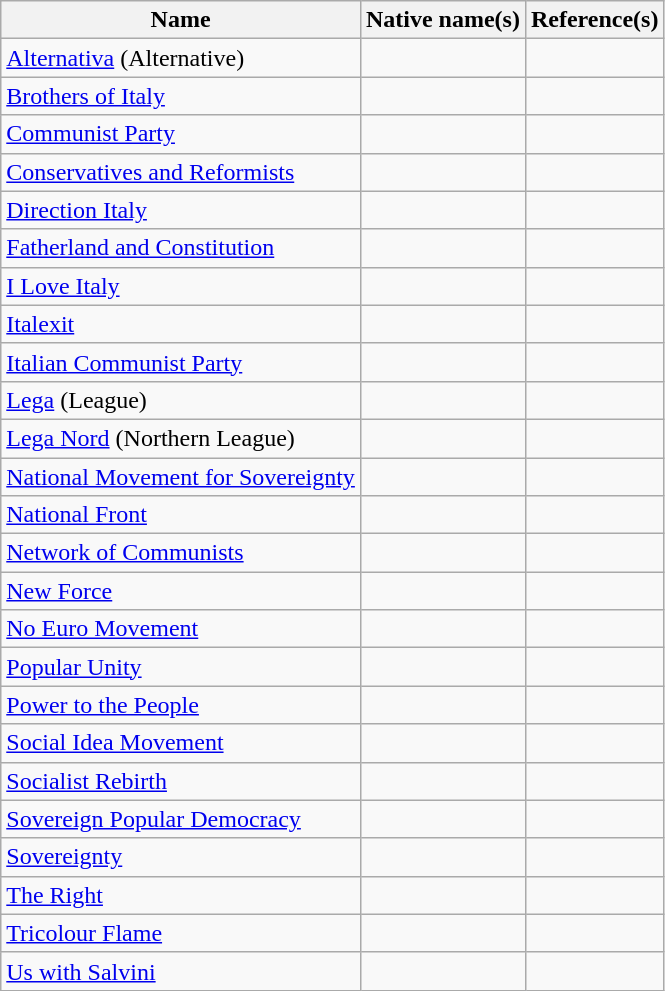<table class="wikitable">
<tr>
<th>Name</th>
<th>Native name(s)</th>
<th>Reference(s)</th>
</tr>
<tr>
<td><a href='#'>Alternativa</a> (Alternative)</td>
<td></td>
<td></td>
</tr>
<tr>
<td><a href='#'>Brothers of Italy</a></td>
<td></td>
<td></td>
</tr>
<tr>
<td><a href='#'>Communist Party</a></td>
<td></td>
<td></td>
</tr>
<tr>
<td><a href='#'>Conservatives and Reformists</a></td>
<td></td>
<td></td>
</tr>
<tr>
<td><a href='#'>Direction Italy</a></td>
<td></td>
<td></td>
</tr>
<tr>
<td><a href='#'>Fatherland and Constitution</a></td>
<td></td>
<td></td>
</tr>
<tr>
<td><a href='#'>I Love Italy</a></td>
<td></td>
<td></td>
</tr>
<tr>
<td><a href='#'>Italexit</a></td>
<td></td>
<td></td>
</tr>
<tr>
<td><a href='#'>Italian Communist Party</a></td>
<td></td>
<td></td>
</tr>
<tr>
<td><a href='#'>Lega</a> (League)</td>
<td></td>
<td></td>
</tr>
<tr>
<td><a href='#'>Lega Nord</a> (Northern League)</td>
<td></td>
<td></td>
</tr>
<tr>
<td><a href='#'>National Movement for Sovereignty</a></td>
<td></td>
<td></td>
</tr>
<tr>
<td><a href='#'>National Front</a></td>
<td></td>
<td></td>
</tr>
<tr>
<td><a href='#'>Network of Communists</a></td>
<td></td>
<td></td>
</tr>
<tr>
<td><a href='#'>New Force</a></td>
<td></td>
<td></td>
</tr>
<tr>
<td><a href='#'>No Euro Movement</a></td>
<td></td>
<td></td>
</tr>
<tr>
<td><a href='#'>Popular Unity</a></td>
<td></td>
<td></td>
</tr>
<tr>
<td><a href='#'>Power to the People</a></td>
<td></td>
<td></td>
</tr>
<tr>
<td><a href='#'>Social Idea Movement</a></td>
<td></td>
<td></td>
</tr>
<tr>
<td><a href='#'>Socialist Rebirth</a></td>
<td></td>
<td></td>
</tr>
<tr>
<td><a href='#'>Sovereign Popular Democracy</a></td>
<td></td>
<td></td>
</tr>
<tr>
<td><a href='#'>Sovereignty</a></td>
<td></td>
<td></td>
</tr>
<tr>
<td><a href='#'>The Right</a></td>
<td></td>
<td></td>
</tr>
<tr>
<td><a href='#'>Tricolour Flame</a></td>
<td></td>
<td></td>
</tr>
<tr>
<td><a href='#'>Us with Salvini</a></td>
<td></td>
<td></td>
</tr>
</table>
